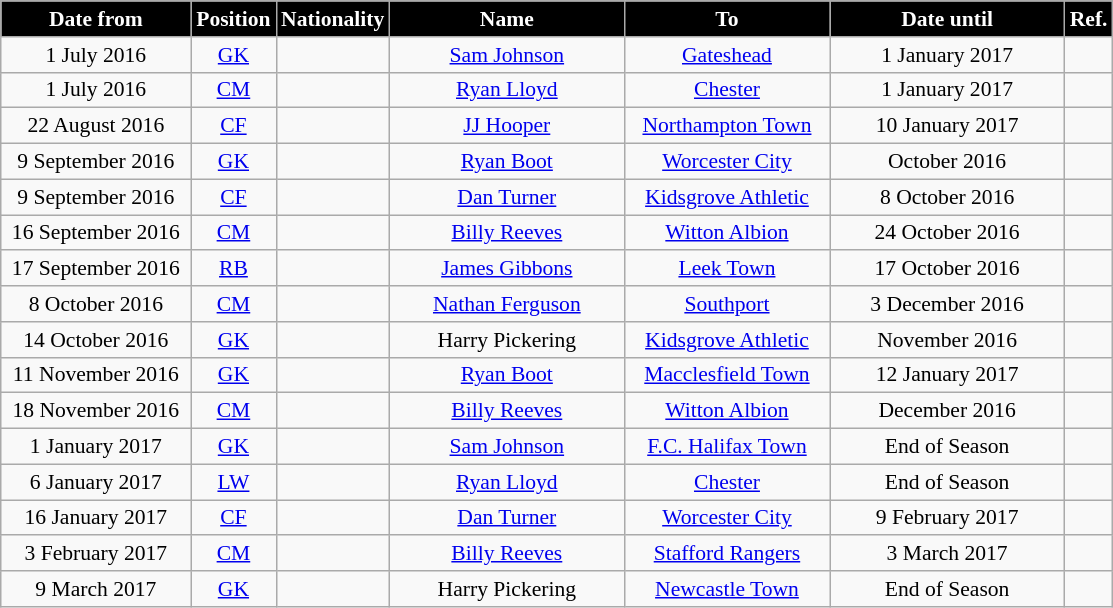<table class="wikitable" style="text-align:center; font-size:90%; ">
<tr>
<th style="background:#000000; color:white; width:120px;">Date from</th>
<th style="background:#000000; color:white; width:50px;">Position</th>
<th style="background:#000000; color:white; width:50px;">Nationality</th>
<th style="background:#000000; color:white; width:150px;">Name</th>
<th style="background:#000000; color:white; width:130px;">To</th>
<th style="background:#000000; color:white; width:150px;">Date until</th>
<th style="background:#000000; color:white; width:25px;">Ref.</th>
</tr>
<tr>
<td>1 July 2016</td>
<td><a href='#'>GK</a></td>
<td></td>
<td><a href='#'>Sam Johnson</a></td>
<td><a href='#'>Gateshead</a></td>
<td>1 January 2017</td>
<td></td>
</tr>
<tr>
<td>1 July 2016</td>
<td><a href='#'>CM</a></td>
<td></td>
<td><a href='#'>Ryan Lloyd</a></td>
<td><a href='#'>Chester</a></td>
<td>1 January 2017</td>
<td></td>
</tr>
<tr>
<td>22 August 2016</td>
<td><a href='#'>CF</a></td>
<td></td>
<td><a href='#'>JJ Hooper</a></td>
<td><a href='#'>Northampton Town</a></td>
<td>10 January 2017</td>
<td></td>
</tr>
<tr>
<td>9 September 2016</td>
<td><a href='#'>GK</a></td>
<td></td>
<td><a href='#'>Ryan Boot</a></td>
<td><a href='#'>Worcester City</a></td>
<td>October 2016</td>
<td></td>
</tr>
<tr>
<td>9 September 2016</td>
<td><a href='#'>CF</a></td>
<td></td>
<td><a href='#'>Dan Turner</a></td>
<td><a href='#'>Kidsgrove Athletic</a></td>
<td>8 October 2016</td>
<td></td>
</tr>
<tr>
<td>16 September 2016</td>
<td><a href='#'>CM</a></td>
<td></td>
<td><a href='#'>Billy Reeves</a></td>
<td><a href='#'>Witton Albion</a></td>
<td>24 October 2016</td>
<td></td>
</tr>
<tr>
<td>17 September 2016</td>
<td><a href='#'>RB</a></td>
<td></td>
<td><a href='#'>James Gibbons</a></td>
<td><a href='#'>Leek Town</a></td>
<td>17 October 2016</td>
<td></td>
</tr>
<tr>
<td>8 October 2016</td>
<td><a href='#'>CM</a></td>
<td></td>
<td><a href='#'>Nathan Ferguson</a></td>
<td><a href='#'>Southport</a></td>
<td>3 December 2016</td>
<td></td>
</tr>
<tr>
<td>14 October 2016</td>
<td><a href='#'>GK</a></td>
<td></td>
<td>Harry Pickering</td>
<td><a href='#'>Kidsgrove Athletic</a></td>
<td>November 2016</td>
<td></td>
</tr>
<tr>
<td>11 November 2016</td>
<td><a href='#'>GK</a></td>
<td></td>
<td><a href='#'>Ryan Boot</a></td>
<td><a href='#'>Macclesfield Town</a></td>
<td>12 January 2017</td>
<td></td>
</tr>
<tr>
<td>18 November 2016</td>
<td><a href='#'>CM</a></td>
<td></td>
<td><a href='#'>Billy Reeves</a></td>
<td><a href='#'>Witton Albion</a></td>
<td>December 2016</td>
<td></td>
</tr>
<tr>
<td>1 January 2017</td>
<td><a href='#'>GK</a></td>
<td></td>
<td><a href='#'>Sam Johnson</a></td>
<td><a href='#'>F.C. Halifax Town</a></td>
<td>End of Season</td>
<td></td>
</tr>
<tr>
<td>6 January 2017</td>
<td><a href='#'>LW</a></td>
<td></td>
<td><a href='#'>Ryan Lloyd</a></td>
<td><a href='#'>Chester</a></td>
<td>End of Season</td>
<td></td>
</tr>
<tr>
<td>16 January 2017</td>
<td><a href='#'>CF</a></td>
<td></td>
<td><a href='#'>Dan Turner</a></td>
<td><a href='#'>Worcester City</a></td>
<td>9 February 2017</td>
<td></td>
</tr>
<tr>
<td>3 February 2017</td>
<td><a href='#'>CM</a></td>
<td></td>
<td><a href='#'>Billy Reeves</a></td>
<td><a href='#'>Stafford Rangers</a></td>
<td>3 March 2017</td>
<td></td>
</tr>
<tr>
<td>9 March 2017</td>
<td><a href='#'>GK</a></td>
<td></td>
<td>Harry Pickering</td>
<td><a href='#'>Newcastle Town</a></td>
<td>End of Season</td>
<td></td>
</tr>
</table>
